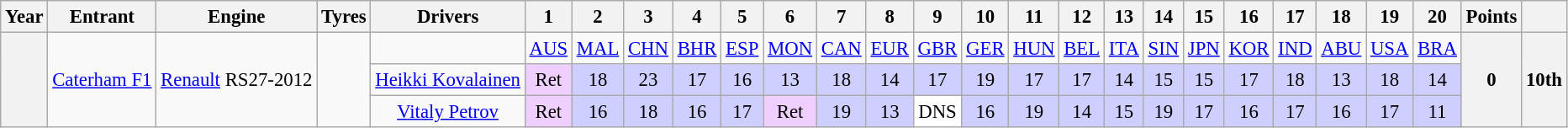<table class="wikitable" style="text-align:center; font-size:95%">
<tr>
<th>Year</th>
<th>Entrant</th>
<th>Engine</th>
<th>Tyres</th>
<th>Drivers</th>
<th>1</th>
<th>2</th>
<th>3</th>
<th>4</th>
<th>5</th>
<th>6</th>
<th>7</th>
<th>8</th>
<th>9</th>
<th>10</th>
<th>11</th>
<th>12</th>
<th>13</th>
<th>14</th>
<th>15</th>
<th>16</th>
<th>17</th>
<th>18</th>
<th>19</th>
<th>20</th>
<th>Points</th>
<th></th>
</tr>
<tr>
<th rowspan=3></th>
<td rowspan=3><a href='#'>Caterham F1</a></td>
<td rowspan=3><a href='#'>Renault</a> RS27-2012</td>
<td rowspan=3></td>
<td></td>
<td><a href='#'>AUS</a></td>
<td><a href='#'>MAL</a></td>
<td><a href='#'>CHN</a></td>
<td><a href='#'>BHR</a></td>
<td><a href='#'>ESP</a></td>
<td><a href='#'>MON</a></td>
<td><a href='#'>CAN</a></td>
<td><a href='#'>EUR</a></td>
<td><a href='#'>GBR</a></td>
<td><a href='#'>GER</a></td>
<td><a href='#'>HUN</a></td>
<td><a href='#'>BEL</a></td>
<td><a href='#'>ITA</a></td>
<td><a href='#'>SIN</a></td>
<td><a href='#'>JPN</a></td>
<td><a href='#'>KOR</a></td>
<td><a href='#'>IND</a></td>
<td><a href='#'>ABU</a></td>
<td><a href='#'>USA</a></td>
<td><a href='#'>BRA</a></td>
<th rowspan="3">0</th>
<th rowspan="3">10th</th>
</tr>
<tr>
<td><a href='#'>Heikki Kovalainen</a></td>
<td style="background:#efcfff;">Ret</td>
<td style="background:#cfcfff;">18</td>
<td style="background:#cfcfff;">23</td>
<td style="background:#cfcfff;">17</td>
<td style="background:#cfcfff;">16</td>
<td style="background:#cfcfff;">13</td>
<td style="background:#cfcfff;">18</td>
<td style="background:#cfcfff;">14</td>
<td style="background:#cfcfff;">17</td>
<td style="background:#cfcfff;">19</td>
<td style="background:#cfcfff;">17</td>
<td style="background:#cfcfff;">17</td>
<td style="background:#cfcfff;">14</td>
<td style="background:#cfcfff;">15</td>
<td style="background:#cfcfff;">15</td>
<td style="background:#cfcfff;">17</td>
<td style="background:#cfcfff;">18</td>
<td style="background:#cfcfff;">13</td>
<td style="background:#cfcfff;">18</td>
<td style="background:#cfcfff;">14</td>
</tr>
<tr>
<td><a href='#'>Vitaly Petrov</a></td>
<td style="background:#efcfff;">Ret</td>
<td style="background:#cfcfff;">16</td>
<td style="background:#cfcfff;">18</td>
<td style="background:#cfcfff;">16</td>
<td style="background:#cfcfff;">17</td>
<td style="background:#efcfff;">Ret</td>
<td style="background:#cfcfff;">19</td>
<td style="background:#cfcfff;">13</td>
<td style="background:#ffffff;">DNS</td>
<td style="background:#cfcfff;">16</td>
<td style="background:#cfcfff;">19</td>
<td style="background:#cfcfff;">14</td>
<td style="background:#cfcfff;">15</td>
<td style="background:#cfcfff;">19</td>
<td style="background:#cfcfff;">17</td>
<td style="background:#cfcfff;">16</td>
<td style="background:#cfcfff;">17</td>
<td style="background:#cfcfff;">16</td>
<td style="background:#cfcfff;">17</td>
<td style="background:#cfcfff;">11</td>
</tr>
</table>
